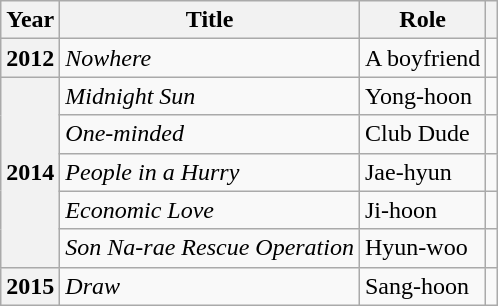<table class="wikitable plainrowheaders sortable">
<tr>
<th scope="col">Year</th>
<th scope="col">Title</th>
<th scope="col">Role</th>
<th scope="col" class="unsortable"></th>
</tr>
<tr>
<th scope="row">2012</th>
<td><em>Nowhere</em></td>
<td>A boyfriend</td>
<td style="text-align:center"></td>
</tr>
<tr>
<th scope="row" rowspan="5">2014</th>
<td><em>Midnight Sun</em></td>
<td>Yong-hoon</td>
<td style="text-align:center"></td>
</tr>
<tr>
<td><em>One-minded</em></td>
<td>Club Dude</td>
<td style="text-align:center"></td>
</tr>
<tr>
<td><em>People in a Hurry</em></td>
<td>Jae-hyun</td>
<td style="text-align:center"></td>
</tr>
<tr>
<td><em>Economic Love</em></td>
<td>Ji-hoon</td>
<td style="text-align:center"></td>
</tr>
<tr>
<td><em>Son Na-rae Rescue Operation</em></td>
<td>Hyun-woo</td>
<td style="text-align:center"></td>
</tr>
<tr>
<th scope="row">2015</th>
<td><em>Draw</em></td>
<td>Sang-hoon</td>
<td style="text-align:center"></td>
</tr>
</table>
